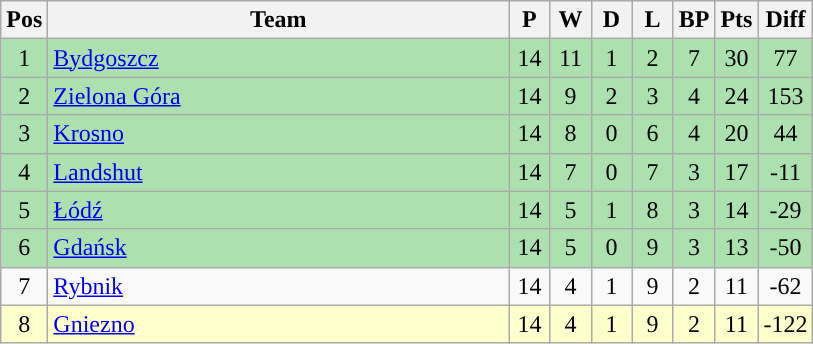<table class="wikitable" style="font-size: 100%">
<tr>
<th width=20>Pos</th>
<th width=300>Team</th>
<th width=20>P</th>
<th width=20>W</th>
<th width=20>D</th>
<th width=20>L</th>
<th width=20>BP</th>
<th width=20>Pts</th>
<th width=20>Diff</th>
</tr>
<tr align=center style="background:#ACE1AF;">
<td>1</td>
<td align="left"><a href='#'>Bydgoszcz</a></td>
<td>14</td>
<td>11</td>
<td>1</td>
<td>2</td>
<td>7</td>
<td>30</td>
<td>77</td>
</tr>
<tr align=center style="background:#ACE1AF;">
<td>2</td>
<td align="left"><a href='#'>Zielona Góra</a></td>
<td>14</td>
<td>9</td>
<td>2</td>
<td>3</td>
<td>4</td>
<td>24</td>
<td>153</td>
</tr>
<tr align=center style="background:#ACE1AF;">
<td>3</td>
<td align="left"><a href='#'>Krosno</a></td>
<td>14</td>
<td>8</td>
<td>0</td>
<td>6</td>
<td>4</td>
<td>20</td>
<td>44</td>
</tr>
<tr align=center style="background:#ACE1AF;">
<td>4</td>
<td align="left"><a href='#'>Landshut</a> </td>
<td>14</td>
<td>7</td>
<td>0</td>
<td>7</td>
<td>3</td>
<td>17</td>
<td>-11</td>
</tr>
<tr align=center style="background:#ACE1AF;">
<td>5</td>
<td align="left"><a href='#'>Łódź</a></td>
<td>14</td>
<td>5</td>
<td>1</td>
<td>8</td>
<td>3</td>
<td>14</td>
<td>-29</td>
</tr>
<tr align=center style="background:#ACE1AF;">
<td>6</td>
<td align="left"><a href='#'>Gdańsk</a></td>
<td>14</td>
<td>5</td>
<td>0</td>
<td>9</td>
<td>3</td>
<td>13</td>
<td>-50</td>
</tr>
<tr align=center>
<td>7</td>
<td align="left"><a href='#'>Rybnik</a></td>
<td>14</td>
<td>4</td>
<td>1</td>
<td>9</td>
<td>2</td>
<td>11</td>
<td>-62</td>
</tr>
<tr align=center style="background: #ffffcc;">
<td>8</td>
<td align="left"><a href='#'>Gniezno</a></td>
<td>14</td>
<td>4</td>
<td>1</td>
<td>9</td>
<td>2</td>
<td>11</td>
<td>-122</td>
</tr>
</table>
